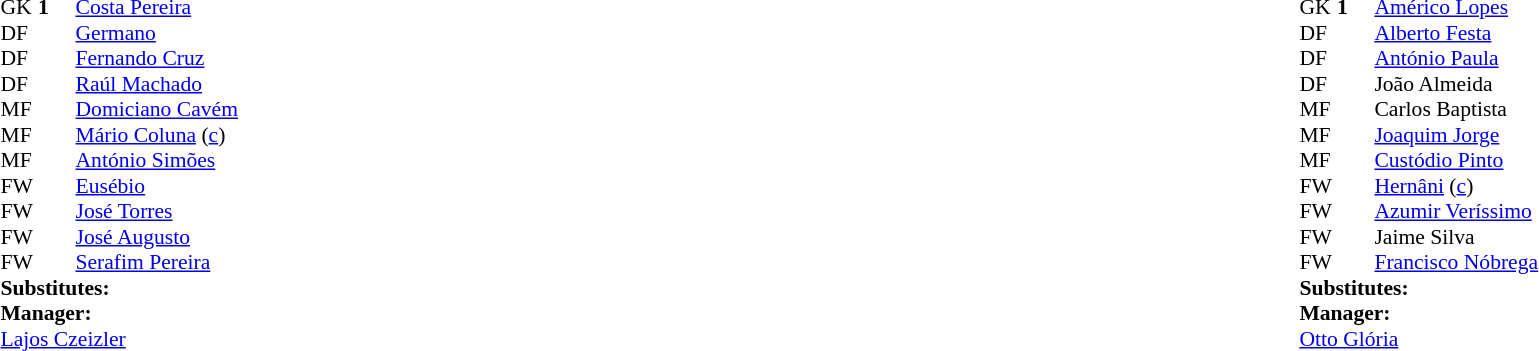<table width="100%">
<tr>
<td valign="top" width="50%"><br><table style="font-size: 90%" cellspacing="0" cellpadding="0">
<tr>
<td colspan="4"></td>
</tr>
<tr>
<th width=25></th>
<th width=25></th>
</tr>
<tr>
<td>GK</td>
<td><strong>1</strong></td>
<td> <a href='#'>Costa Pereira</a></td>
</tr>
<tr>
<td>DF</td>
<td></td>
<td> <a href='#'>Germano</a></td>
</tr>
<tr>
<td>DF</td>
<td></td>
<td> <a href='#'>Fernando Cruz</a></td>
</tr>
<tr>
<td>DF</td>
<td></td>
<td> <a href='#'>Raúl Machado</a></td>
</tr>
<tr>
<td>MF</td>
<td></td>
<td> <a href='#'>Domiciano Cavém</a></td>
</tr>
<tr>
<td>MF</td>
<td></td>
<td> <a href='#'>Mário Coluna</a> (<a href='#'>c</a>)</td>
</tr>
<tr>
<td>MF</td>
<td></td>
<td> <a href='#'>António Simões</a></td>
</tr>
<tr>
<td>FW</td>
<td></td>
<td> <a href='#'>Eusébio</a></td>
</tr>
<tr>
<td>FW</td>
<td></td>
<td> <a href='#'>José Torres</a></td>
</tr>
<tr>
<td>FW</td>
<td></td>
<td> <a href='#'>José Augusto</a></td>
</tr>
<tr>
<td>FW</td>
<td></td>
<td> <a href='#'>Serafim Pereira</a></td>
</tr>
<tr>
<td colspan=3><strong>Substitutes:</strong></td>
</tr>
<tr>
<td colspan=3><strong>Manager:</strong></td>
</tr>
<tr>
<td colspan=4> <a href='#'>Lajos Czeizler</a></td>
</tr>
</table>
</td>
<td valign="top"></td>
<td valign="top" width="50%"><br><table style="font-size: 90%" cellspacing="0" cellpadding="0" align=center>
<tr>
<td colspan="4"></td>
</tr>
<tr>
<th width=25></th>
<th width=25></th>
</tr>
<tr>
<td>GK</td>
<td><strong>1</strong></td>
<td> <a href='#'>Américo Lopes</a></td>
</tr>
<tr>
<td>DF</td>
<td></td>
<td> <a href='#'>Alberto Festa</a></td>
</tr>
<tr>
<td>DF</td>
<td></td>
<td> <a href='#'>António Paula</a></td>
</tr>
<tr>
<td>DF</td>
<td></td>
<td> João Almeida</td>
</tr>
<tr>
<td>MF</td>
<td></td>
<td> Carlos Baptista</td>
</tr>
<tr>
<td>MF</td>
<td></td>
<td> <a href='#'>Joaquim Jorge</a></td>
</tr>
<tr>
<td>MF</td>
<td></td>
<td> <a href='#'>Custódio Pinto</a></td>
</tr>
<tr>
<td>FW</td>
<td></td>
<td> <a href='#'>Hernâni</a> (<a href='#'>c</a>)</td>
</tr>
<tr>
<td>FW</td>
<td></td>
<td> <a href='#'>Azumir Veríssimo</a></td>
</tr>
<tr>
<td>FW</td>
<td></td>
<td> Jaime Silva</td>
</tr>
<tr>
<td>FW</td>
<td></td>
<td> <a href='#'>Francisco Nóbrega</a></td>
</tr>
<tr>
<td colspan=3><strong>Substitutes:</strong></td>
</tr>
<tr>
<td colspan=3><strong>Manager:</strong></td>
</tr>
<tr>
<td colspan=4> <a href='#'>Otto Glória</a></td>
</tr>
</table>
</td>
</tr>
</table>
